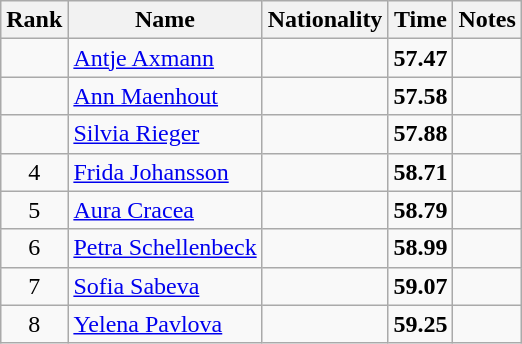<table class="wikitable sortable" style="text-align:center">
<tr>
<th>Rank</th>
<th>Name</th>
<th>Nationality</th>
<th>Time</th>
<th>Notes</th>
</tr>
<tr>
<td></td>
<td align=left><a href='#'>Antje Axmann</a></td>
<td align=left></td>
<td><strong>57.47</strong></td>
<td></td>
</tr>
<tr>
<td></td>
<td align=left><a href='#'>Ann Maenhout</a></td>
<td align=left></td>
<td><strong>57.58</strong></td>
<td></td>
</tr>
<tr>
<td></td>
<td align=left><a href='#'>Silvia Rieger</a></td>
<td align=left></td>
<td><strong>57.88</strong></td>
<td></td>
</tr>
<tr>
<td>4</td>
<td align=left><a href='#'>Frida Johansson</a></td>
<td align=left></td>
<td><strong>58.71</strong></td>
<td></td>
</tr>
<tr>
<td>5</td>
<td align=left><a href='#'>Aura Cracea</a></td>
<td align=left></td>
<td><strong>58.79</strong></td>
<td></td>
</tr>
<tr>
<td>6</td>
<td align=left><a href='#'>Petra Schellenbeck</a></td>
<td align=left></td>
<td><strong>58.99</strong></td>
<td></td>
</tr>
<tr>
<td>7</td>
<td align=left><a href='#'>Sofia Sabeva</a></td>
<td align=left></td>
<td><strong>59.07</strong></td>
<td></td>
</tr>
<tr>
<td>8</td>
<td align=left><a href='#'>Yelena Pavlova</a></td>
<td align=left></td>
<td><strong>59.25</strong></td>
<td></td>
</tr>
</table>
